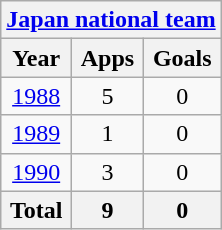<table class="wikitable" style="text-align:center">
<tr>
<th colspan=3><a href='#'>Japan national team</a></th>
</tr>
<tr>
<th>Year</th>
<th>Apps</th>
<th>Goals</th>
</tr>
<tr>
<td><a href='#'>1988</a></td>
<td>5</td>
<td>0</td>
</tr>
<tr>
<td><a href='#'>1989</a></td>
<td>1</td>
<td>0</td>
</tr>
<tr>
<td><a href='#'>1990</a></td>
<td>3</td>
<td>0</td>
</tr>
<tr>
<th>Total</th>
<th>9</th>
<th>0</th>
</tr>
</table>
